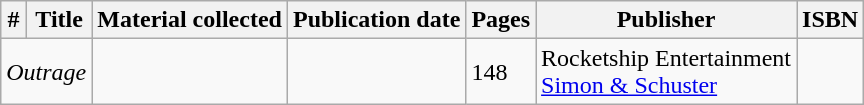<table class="wikitable sortable">
<tr>
<th scope="col" class="unsortable">#</th>
<th scope="col">Title</th>
<th scope="col">Material collected</th>
<th scope="col">Publication date</th>
<th scope="col">Pages</th>
<th scope="col">Publisher</th>
<th scope="col" class="unsortable">ISBN</th>
</tr>
<tr>
<td colspan="2"><em>Outrage</em></td>
<td></td>
<td></td>
<td>148</td>
<td>Rocketship Entertainment<br><a href='#'>Simon & Schuster</a></td>
<td></td>
</tr>
</table>
